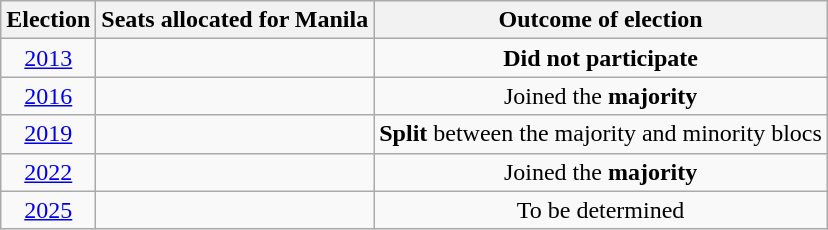<table class=wikitable style="text-align:center;">
<tr>
<th>Election</th>
<th>Seats allocated for Manila</th>
<th>Outcome of election</th>
</tr>
<tr>
<td><a href='#'>2013</a></td>
<td></td>
<td><strong>Did not participate</strong></td>
</tr>
<tr>
<td><a href='#'>2016</a></td>
<td></td>
<td>Joined the <strong>majority</strong></td>
</tr>
<tr>
<td><a href='#'>2019</a></td>
<td></td>
<td><strong>Split</strong> between the majority and minority blocs</td>
</tr>
<tr>
<td><a href='#'>2022</a></td>
<td></td>
<td>Joined the <strong>majority</strong></td>
</tr>
<tr>
<td><a href='#'>2025</a></td>
<td></td>
<td>To be determined</td>
</tr>
</table>
